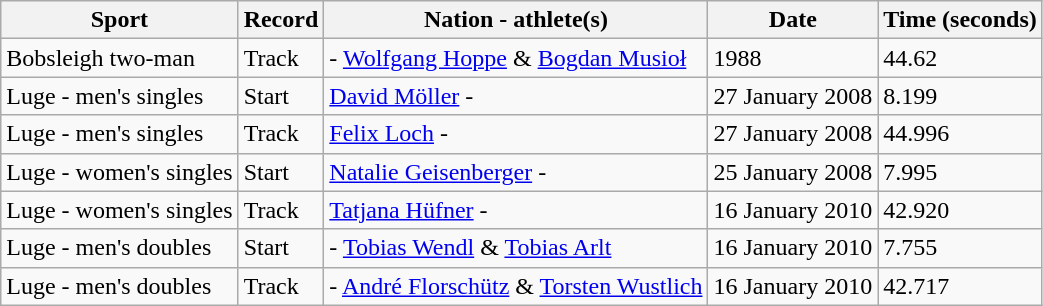<table class="wikitable">
<tr>
<th>Sport</th>
<th>Record</th>
<th>Nation - athlete(s)</th>
<th>Date</th>
<th>Time (seconds)</th>
</tr>
<tr>
<td>Bobsleigh two-man</td>
<td>Track</td>
<td> - <a href='#'>Wolfgang Hoppe</a> & <a href='#'>Bogdan Musioł</a></td>
<td>1988</td>
<td>44.62</td>
</tr>
<tr>
<td>Luge - men's singles</td>
<td>Start</td>
<td><a href='#'>David Möller</a> - </td>
<td>27 January 2008</td>
<td>8.199</td>
</tr>
<tr>
<td>Luge - men's singles</td>
<td>Track</td>
<td><a href='#'>Felix Loch</a> - </td>
<td>27 January 2008</td>
<td>44.996</td>
</tr>
<tr>
<td>Luge - women's singles</td>
<td>Start</td>
<td><a href='#'>Natalie Geisenberger</a> - </td>
<td>25 January 2008</td>
<td>7.995</td>
</tr>
<tr>
<td>Luge - women's singles</td>
<td>Track</td>
<td><a href='#'>Tatjana Hüfner</a> - </td>
<td>16 January 2010</td>
<td>42.920</td>
</tr>
<tr>
<td>Luge - men's doubles</td>
<td>Start</td>
<td> - <a href='#'>Tobias Wendl</a> & <a href='#'>Tobias Arlt</a></td>
<td>16 January 2010</td>
<td>7.755</td>
</tr>
<tr>
<td>Luge - men's doubles</td>
<td>Track</td>
<td> - <a href='#'>André Florschütz</a> & <a href='#'>Torsten Wustlich</a></td>
<td>16 January 2010</td>
<td>42.717</td>
</tr>
</table>
